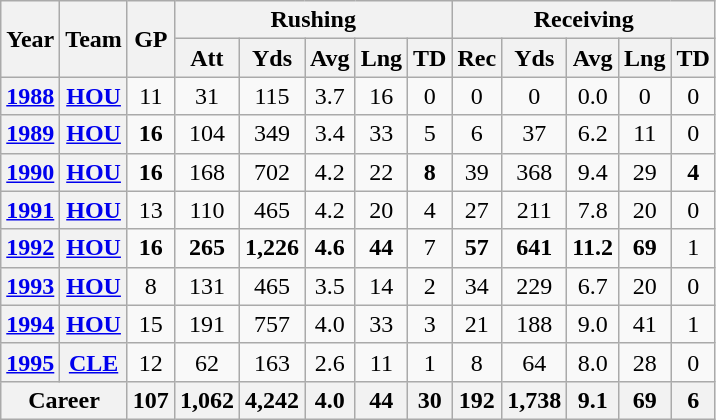<table class="wikitable" style="text-align: center;">
<tr>
<th rowspan="2">Year</th>
<th rowspan="2">Team</th>
<th rowspan="2">GP</th>
<th colspan="5">Rushing</th>
<th colspan="5">Receiving</th>
</tr>
<tr>
<th>Att</th>
<th>Yds</th>
<th>Avg</th>
<th>Lng</th>
<th>TD</th>
<th>Rec</th>
<th>Yds</th>
<th>Avg</th>
<th>Lng</th>
<th>TD</th>
</tr>
<tr>
<th><a href='#'>1988</a></th>
<th><a href='#'>HOU</a></th>
<td>11</td>
<td>31</td>
<td>115</td>
<td>3.7</td>
<td>16</td>
<td>0</td>
<td>0</td>
<td>0</td>
<td>0.0</td>
<td>0</td>
<td>0</td>
</tr>
<tr>
<th><a href='#'>1989</a></th>
<th><a href='#'>HOU</a></th>
<td><strong>16</strong></td>
<td>104</td>
<td>349</td>
<td>3.4</td>
<td>33</td>
<td>5</td>
<td>6</td>
<td>37</td>
<td>6.2</td>
<td>11</td>
<td>0</td>
</tr>
<tr>
<th><a href='#'>1990</a></th>
<th><a href='#'>HOU</a></th>
<td><strong>16</strong></td>
<td>168</td>
<td>702</td>
<td>4.2</td>
<td>22</td>
<td><strong>8</strong></td>
<td>39</td>
<td>368</td>
<td>9.4</td>
<td>29</td>
<td><strong>4</strong></td>
</tr>
<tr>
<th><a href='#'>1991</a></th>
<th><a href='#'>HOU</a></th>
<td>13</td>
<td>110</td>
<td>465</td>
<td>4.2</td>
<td>20</td>
<td>4</td>
<td>27</td>
<td>211</td>
<td>7.8</td>
<td>20</td>
<td>0</td>
</tr>
<tr>
<th><a href='#'>1992</a></th>
<th><a href='#'>HOU</a></th>
<td><strong>16</strong></td>
<td><strong>265</strong></td>
<td><strong>1,226</strong></td>
<td><strong>4.6</strong></td>
<td><strong>44</strong></td>
<td>7</td>
<td><strong>57</strong></td>
<td><strong>641</strong></td>
<td><strong>11.2</strong></td>
<td><strong>69</strong></td>
<td>1</td>
</tr>
<tr>
<th><a href='#'>1993</a></th>
<th><a href='#'>HOU</a></th>
<td>8</td>
<td>131</td>
<td>465</td>
<td>3.5</td>
<td>14</td>
<td>2</td>
<td>34</td>
<td>229</td>
<td>6.7</td>
<td>20</td>
<td>0</td>
</tr>
<tr>
<th><a href='#'>1994</a></th>
<th><a href='#'>HOU</a></th>
<td>15</td>
<td>191</td>
<td>757</td>
<td>4.0</td>
<td>33</td>
<td>3</td>
<td>21</td>
<td>188</td>
<td>9.0</td>
<td>41</td>
<td>1</td>
</tr>
<tr>
<th><a href='#'>1995</a></th>
<th><a href='#'>CLE</a></th>
<td>12</td>
<td>62</td>
<td>163</td>
<td>2.6</td>
<td>11</td>
<td>1</td>
<td>8</td>
<td>64</td>
<td>8.0</td>
<td>28</td>
<td>0</td>
</tr>
<tr>
<th colspan="2">Career</th>
<th>107</th>
<th>1,062</th>
<th>4,242</th>
<th>4.0</th>
<th>44</th>
<th>30</th>
<th>192</th>
<th>1,738</th>
<th>9.1</th>
<th>69</th>
<th>6</th>
</tr>
</table>
